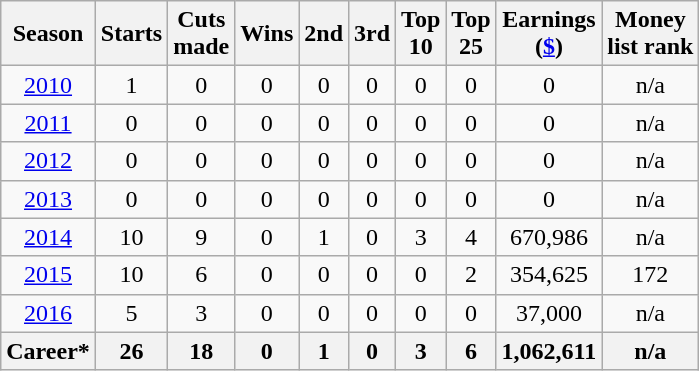<table class="wikitable" style="text-align:center">
<tr>
<th>Season</th>
<th>Starts</th>
<th>Cuts<br>made</th>
<th>Wins</th>
<th>2nd</th>
<th>3rd</th>
<th>Top<br>10</th>
<th>Top<br>25</th>
<th>Earnings<br>(<a href='#'>$</a>)</th>
<th>Money<br>list rank</th>
</tr>
<tr>
<td><a href='#'>2010</a></td>
<td>1</td>
<td>0</td>
<td>0</td>
<td>0</td>
<td>0</td>
<td>0</td>
<td>0</td>
<td>0</td>
<td>n/a</td>
</tr>
<tr>
<td><a href='#'>2011</a></td>
<td>0</td>
<td>0</td>
<td>0</td>
<td>0</td>
<td>0</td>
<td>0</td>
<td>0</td>
<td>0</td>
<td>n/a</td>
</tr>
<tr>
<td><a href='#'>2012</a></td>
<td>0</td>
<td>0</td>
<td>0</td>
<td>0</td>
<td>0</td>
<td>0</td>
<td>0</td>
<td>0</td>
<td>n/a</td>
</tr>
<tr>
<td><a href='#'>2013</a></td>
<td>0</td>
<td>0</td>
<td>0</td>
<td>0</td>
<td>0</td>
<td>0</td>
<td>0</td>
<td>0</td>
<td>n/a</td>
</tr>
<tr>
<td><a href='#'>2014</a></td>
<td>10</td>
<td>9</td>
<td>0</td>
<td>1</td>
<td>0</td>
<td>3</td>
<td>4</td>
<td>670,986</td>
<td>n/a</td>
</tr>
<tr>
<td><a href='#'>2015</a></td>
<td>10</td>
<td>6</td>
<td>0</td>
<td>0</td>
<td>0</td>
<td>0</td>
<td>2</td>
<td>354,625</td>
<td>172</td>
</tr>
<tr>
<td><a href='#'>2016</a></td>
<td>5</td>
<td>3</td>
<td>0</td>
<td>0</td>
<td>0</td>
<td>0</td>
<td>0</td>
<td>37,000</td>
<td>n/a</td>
</tr>
<tr>
<th>Career*</th>
<th>26</th>
<th>18</th>
<th>0</th>
<th>1</th>
<th>0</th>
<th>3</th>
<th>6</th>
<th>1,062,611</th>
<th>n/a</th>
</tr>
</table>
